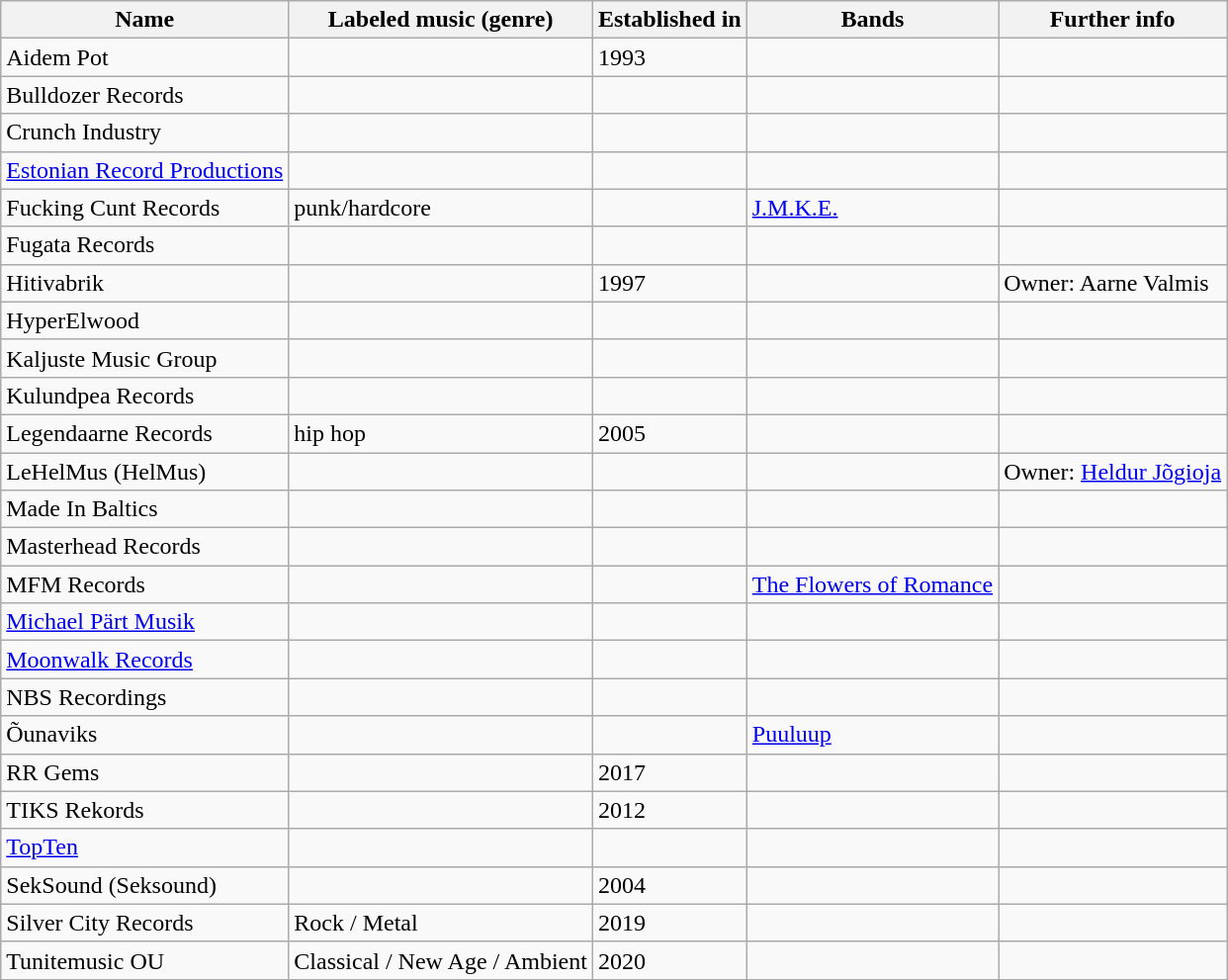<table class="wikitable sortable">
<tr>
<th>Name</th>
<th>Labeled music (genre)</th>
<th>Established in</th>
<th>Bands</th>
<th>Further info</th>
</tr>
<tr>
<td>Aidem Pot</td>
<td></td>
<td>1993</td>
<td></td>
<td></td>
</tr>
<tr>
<td>Bulldozer Records</td>
<td></td>
<td></td>
<td></td>
<td></td>
</tr>
<tr>
<td>Crunch Industry</td>
<td></td>
<td></td>
<td></td>
<td></td>
</tr>
<tr>
<td><a href='#'>Estonian Record Productions</a></td>
<td></td>
<td></td>
<td></td>
<td></td>
</tr>
<tr>
<td>Fucking Cunt Records</td>
<td>punk/hardcore</td>
<td></td>
<td><a href='#'>J.M.K.E.</a></td>
<td></td>
</tr>
<tr>
<td>Fugata Records</td>
<td></td>
<td></td>
<td></td>
<td></td>
</tr>
<tr>
<td>Hitivabrik</td>
<td></td>
<td>1997 </td>
<td></td>
<td>Owner: Aarne Valmis </td>
</tr>
<tr>
<td>HyperElwood</td>
<td></td>
<td></td>
<td></td>
<td></td>
</tr>
<tr>
<td>Kaljuste Music Group</td>
<td></td>
<td></td>
<td></td>
<td></td>
</tr>
<tr>
<td>Kulundpea Records</td>
<td></td>
<td></td>
<td></td>
<td></td>
</tr>
<tr>
<td>Legendaarne Records</td>
<td>hip hop</td>
<td>2005</td>
<td></td>
<td></td>
</tr>
<tr>
<td>LeHelMus (HelMus)</td>
<td></td>
<td></td>
<td></td>
<td>Owner: <a href='#'>Heldur Jõgioja</a></td>
</tr>
<tr>
<td>Made In Baltics</td>
<td></td>
<td></td>
<td></td>
<td></td>
</tr>
<tr>
<td>Masterhead Records</td>
<td></td>
<td></td>
<td></td>
<td></td>
</tr>
<tr>
<td>MFM Records</td>
<td></td>
<td></td>
<td><a href='#'>The Flowers of Romance</a></td>
<td></td>
</tr>
<tr>
<td><a href='#'>Michael Pärt Musik</a></td>
<td></td>
<td></td>
<td></td>
<td></td>
</tr>
<tr>
<td><a href='#'>Moonwalk Records</a></td>
<td></td>
<td></td>
<td></td>
<td></td>
</tr>
<tr>
<td>NBS Recordings</td>
<td></td>
<td></td>
<td></td>
<td></td>
</tr>
<tr>
<td>Õunaviks</td>
<td></td>
<td></td>
<td><a href='#'>Puuluup</a></td>
<td></td>
</tr>
<tr>
<td>RR Gems</td>
<td></td>
<td>2017</td>
<td></td>
<td></td>
</tr>
<tr>
<td>TIKS Rekords</td>
<td></td>
<td>2012</td>
<td></td>
<td></td>
</tr>
<tr>
<td><a href='#'>TopTen</a></td>
<td></td>
<td></td>
<td></td>
<td></td>
</tr>
<tr>
<td>SekSound (Seksound)</td>
<td></td>
<td>2004</td>
<td></td>
<td></td>
</tr>
<tr>
<td>Silver City Records</td>
<td>Rock / Metal</td>
<td>2019</td>
<td></td>
<td></td>
</tr>
<tr>
<td>Tunitemusic OU</td>
<td>Classical / New Age / Ambient</td>
<td>2020</td>
<td></td>
<td></td>
</tr>
</table>
